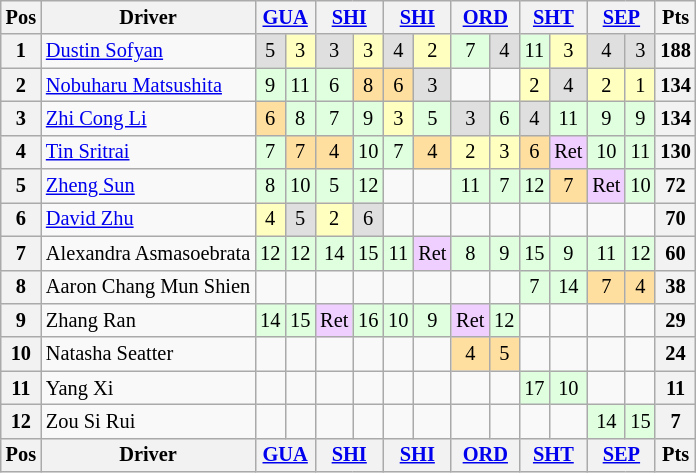<table class="wikitable" style="font-size: 85%; text-align:center">
<tr valign="top">
<th valign="middle">Pos</th>
<th valign="middle">Driver</th>
<th colspan=2><a href='#'>GUA</a><br></th>
<th colspan=2><a href='#'>SHI</a><br></th>
<th colspan=2><a href='#'>SHI</a><br></th>
<th colspan=2><a href='#'>ORD</a><br></th>
<th colspan=2><a href='#'>SHT</a><br></th>
<th colspan=2><a href='#'>SEP</a><br></th>
<th valign="middle">Pts</th>
</tr>
<tr>
<th>1</th>
<td align=left> <a href='#'>Dustin Sofyan</a></td>
<td style="background:#DFDFDF;">5</td>
<td style="background:#FFFFBF;">3</td>
<td style="background:#DFDFDF;">3</td>
<td style="background:#FFFFBF;">3</td>
<td style="background:#DFDFDF;">4</td>
<td style="background:#FFFFBF;">2</td>
<td style="background:#DFFFDF;">7</td>
<td style="background:#DFDFDF;">4</td>
<td style="background:#DFFFDF;">11</td>
<td style="background:#FFFFBF;">3</td>
<td style="background:#DFDFDF;">4</td>
<td style="background:#DFDFDF;">3</td>
<th>188</th>
</tr>
<tr>
<th>2</th>
<td align=left> <a href='#'>Nobuharu Matsushita</a></td>
<td style="background:#DFFFDF;">9</td>
<td style="background:#DFFFDF;">11</td>
<td style="background:#DFFFDF;">6</td>
<td style="background:#FFDF9F;">8</td>
<td style="background:#FFDF9F;">6</td>
<td style="background:#DFDFDF;">3</td>
<td></td>
<td></td>
<td style="background:#FFFFBF;">2</td>
<td style="background:#DFDFDF;">4</td>
<td style="background:#FFFFBF;">2</td>
<td style="background:#FFFFBF;">1</td>
<th>134</th>
</tr>
<tr>
<th>3</th>
<td align=left> <a href='#'>Zhi Cong Li</a></td>
<td style="background:#FFDF9F;">6</td>
<td style="background:#DFFFDF;">8</td>
<td style="background:#DFFFDF;">7</td>
<td style="background:#DFFFDF;">9</td>
<td style="background:#FFFFBF;">3</td>
<td style="background:#DFFFDF;">5</td>
<td style="background:#DFDFDF;">3</td>
<td style="background:#DFFFDF;">6</td>
<td style="background:#DFDFDF;">4</td>
<td style="background:#DFFFDF;">11</td>
<td style="background:#DFFFDF;">9</td>
<td style="background:#DFFFDF;">9</td>
<th>134</th>
</tr>
<tr>
<th>4</th>
<td align=left> <a href='#'>Tin Sritrai</a></td>
<td style="background:#DFFFDF;">7</td>
<td style="background:#FFDF9F;">7</td>
<td style="background:#FFDF9F;">4</td>
<td style="background:#DFFFDF;">10</td>
<td style="background:#DFFFDF;">7</td>
<td style="background:#FFDF9F;">4</td>
<td style="background:#FFFFBF;">2</td>
<td style="background:#FFFFBF;">3</td>
<td style="background:#FFDF9F;">6</td>
<td style="background:#EFCFFF;">Ret</td>
<td style="background:#DFFFDF;">10</td>
<td style="background:#DFFFDF;">11</td>
<th>130</th>
</tr>
<tr>
<th>5</th>
<td align=left> <a href='#'>Zheng Sun</a></td>
<td style="background:#DFFFDF;">8</td>
<td style="background:#DFFFDF;">10</td>
<td style="background:#DFFFDF;">5</td>
<td style="background:#DFFFDF;">12</td>
<td></td>
<td></td>
<td style="background:#DFFFDF;">11</td>
<td style="background:#DFFFDF;">7</td>
<td style="background:#DFFFDF;">12</td>
<td style="background:#FFDF9F;">7</td>
<td style="background:#EFCFFF;">Ret</td>
<td style="background:#DFFFDF;">10</td>
<th>72</th>
</tr>
<tr>
<th>6</th>
<td align=left> <a href='#'>David Zhu</a></td>
<td style="background:#FFFFBF;">4</td>
<td style="background:#DFDFDF;">5</td>
<td style="background:#FFFFBF;">2</td>
<td style="background:#DFDFDF;">6</td>
<td></td>
<td></td>
<td></td>
<td></td>
<td></td>
<td></td>
<td></td>
<td></td>
<th>70</th>
</tr>
<tr>
<th>7</th>
<td align=left nowrap> Alexandra Asmasoebrata</td>
<td style="background:#DFFFDF;">12</td>
<td style="background:#DFFFDF;">12</td>
<td style="background:#DFFFDF;">14</td>
<td style="background:#DFFFDF;">15</td>
<td style="background:#DFFFDF;">11</td>
<td style="background:#EFCFFF;">Ret</td>
<td style="background:#DFFFDF;">8</td>
<td style="background:#DFFFDF;">9</td>
<td style="background:#DFFFDF;">15</td>
<td style="background:#DFFFDF;">9</td>
<td style="background:#DFFFDF;">11</td>
<td style="background:#DFFFDF;">12</td>
<th>60</th>
</tr>
<tr>
<th>8</th>
<td align=left> Aaron Chang Mun Shien</td>
<td></td>
<td></td>
<td></td>
<td></td>
<td></td>
<td></td>
<td></td>
<td></td>
<td style="background:#DFFFDF;">7</td>
<td style="background:#DFFFDF;">14</td>
<td style="background:#FFDF9F;">7</td>
<td style="background:#FFDF9F;">4</td>
<th>38</th>
</tr>
<tr>
<th>9</th>
<td align=left> Zhang Ran</td>
<td style="background:#DFFFDF;">14</td>
<td style="background:#DFFFDF;">15</td>
<td style="background:#EFCFFF;">Ret</td>
<td style="background:#DFFFDF;">16</td>
<td style="background:#DFFFDF;">10</td>
<td style="background:#DFFFDF;">9</td>
<td style="background:#EFCFFF;">Ret</td>
<td style="background:#DFFFDF;">12</td>
<td></td>
<td></td>
<td></td>
<td></td>
<th>29</th>
</tr>
<tr>
<th>10</th>
<td align=left> Natasha Seatter</td>
<td></td>
<td></td>
<td></td>
<td></td>
<td></td>
<td></td>
<td style="background:#FFDF9F;">4</td>
<td style="background:#FFDF9F;">5</td>
<td></td>
<td></td>
<td></td>
<td></td>
<th>24</th>
</tr>
<tr>
<th>11</th>
<td align=left> Yang Xi</td>
<td></td>
<td></td>
<td></td>
<td></td>
<td></td>
<td></td>
<td></td>
<td></td>
<td style="background:#DFFFDF;">17</td>
<td style="background:#DFFFDF;">10</td>
<td></td>
<td></td>
<th>11</th>
</tr>
<tr>
<th>12</th>
<td align=left> Zou Si Rui</td>
<td></td>
<td></td>
<td></td>
<td></td>
<td></td>
<td></td>
<td></td>
<td></td>
<td></td>
<td></td>
<td style="background:#DFFFDF;">14</td>
<td style="background:#DFFFDF;">15</td>
<th>7</th>
</tr>
<tr valign="top">
<th valign="middle">Pos</th>
<th valign="middle">Driver</th>
<th colspan=2><a href='#'>GUA</a><br></th>
<th colspan=2><a href='#'>SHI</a><br></th>
<th colspan=2><a href='#'>SHI</a><br></th>
<th colspan=2><a href='#'>ORD</a><br></th>
<th colspan=2><a href='#'>SHT</a><br></th>
<th colspan=2><a href='#'>SEP</a><br></th>
<th valign="middle">Pts</th>
</tr>
</table>
